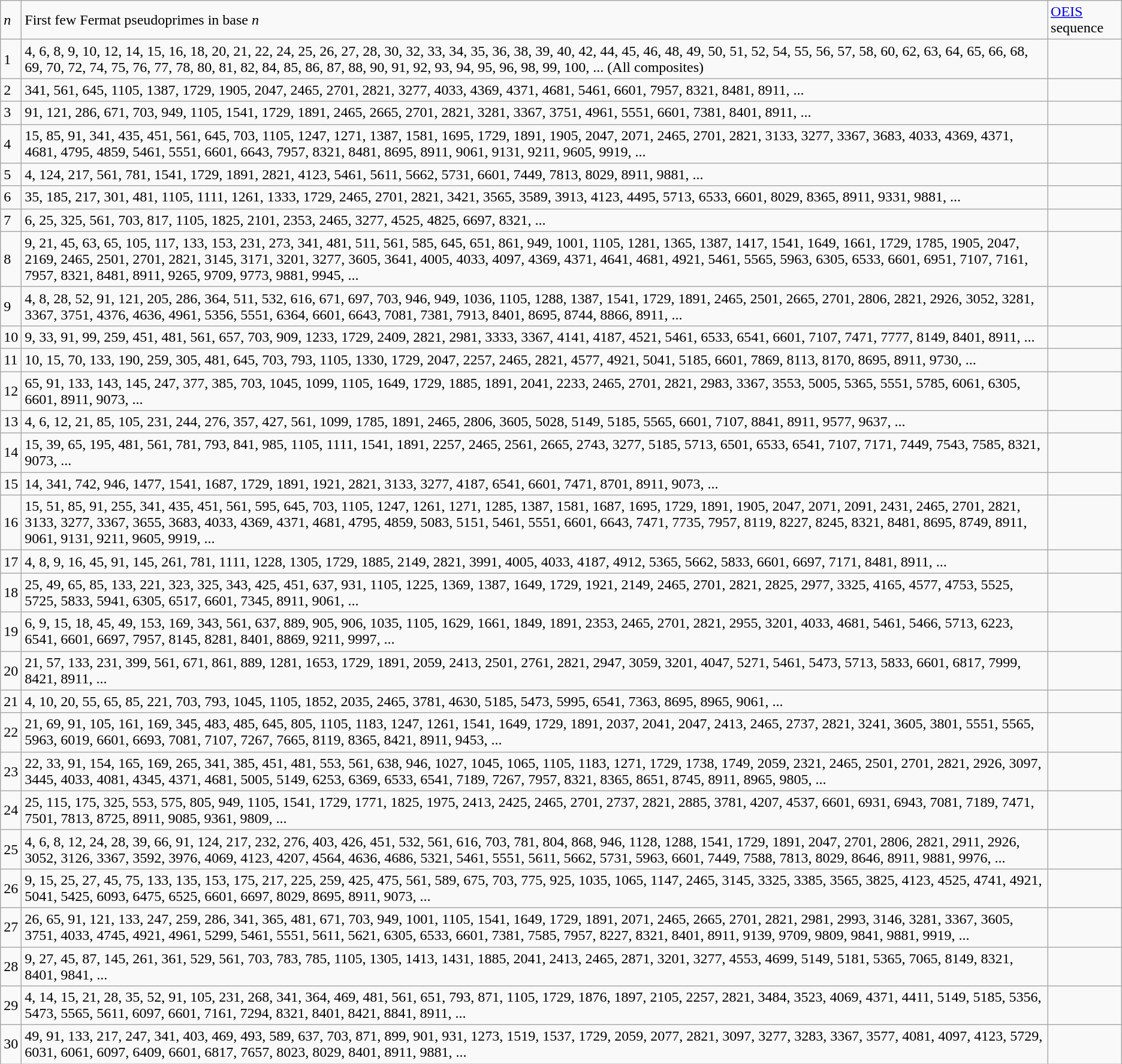<table class="wikitable">
<tr>
<td><em>n</em></td>
<td>First few Fermat pseudoprimes in base <em>n</em></td>
<td><a href='#'>OEIS</a> sequence</td>
</tr>
<tr>
<td>1</td>
<td>4, 6, 8, 9, 10, 12, 14, 15, 16, 18, 20, 21, 22, 24, 25, 26, 27, 28, 30, 32, 33, 34, 35, 36, 38, 39, 40, 42, 44, 45, 46, 48, 49, 50, 51, 52, 54, 55, 56, 57, 58, 60, 62, 63, 64, 65, 66, 68, 69, 70, 72, 74, 75, 76, 77, 78, 80, 81, 82, 84, 85, 86, 87, 88, 90, 91, 92, 93, 94, 95, 96, 98, 99, 100, ... (All composites)</td>
<td></td>
</tr>
<tr>
<td>2</td>
<td>341, 561, 645, 1105, 1387, 1729, 1905, 2047, 2465, 2701, 2821, 3277, 4033, 4369, 4371, 4681, 5461, 6601, 7957, 8321, 8481, 8911, ...</td>
<td></td>
</tr>
<tr>
<td>3</td>
<td>91, 121, 286, 671, 703, 949, 1105, 1541, 1729, 1891, 2465, 2665, 2701, 2821, 3281, 3367, 3751, 4961, 5551, 6601, 7381, 8401, 8911, ...</td>
<td></td>
</tr>
<tr>
<td>4</td>
<td>15, 85, 91, 341, 435, 451, 561, 645, 703, 1105, 1247, 1271, 1387, 1581, 1695, 1729, 1891, 1905, 2047, 2071, 2465, 2701, 2821, 3133, 3277, 3367, 3683, 4033, 4369, 4371, 4681, 4795, 4859, 5461, 5551, 6601, 6643, 7957, 8321, 8481, 8695, 8911, 9061, 9131, 9211, 9605, 9919, ...</td>
<td></td>
</tr>
<tr>
<td>5</td>
<td>4, 124, 217, 561, 781, 1541, 1729, 1891, 2821, 4123, 5461, 5611, 5662, 5731, 6601, 7449, 7813, 8029, 8911, 9881, ...</td>
<td></td>
</tr>
<tr>
<td>6</td>
<td>35, 185, 217, 301, 481, 1105, 1111, 1261, 1333, 1729, 2465, 2701, 2821, 3421, 3565, 3589, 3913, 4123, 4495, 5713, 6533, 6601, 8029, 8365, 8911, 9331, 9881, ...</td>
<td></td>
</tr>
<tr>
<td>7</td>
<td>6, 25, 325, 561, 703, 817, 1105, 1825, 2101, 2353, 2465, 3277, 4525, 4825, 6697, 8321, ...</td>
<td></td>
</tr>
<tr>
<td>8</td>
<td>9, 21, 45, 63, 65, 105, 117, 133, 153, 231, 273, 341, 481, 511, 561, 585, 645, 651, 861, 949, 1001, 1105, 1281, 1365, 1387, 1417, 1541, 1649, 1661, 1729, 1785, 1905, 2047, 2169, 2465, 2501, 2701, 2821, 3145, 3171, 3201, 3277, 3605, 3641, 4005, 4033, 4097, 4369, 4371, 4641, 4681, 4921, 5461, 5565, 5963, 6305, 6533, 6601, 6951, 7107, 7161, 7957, 8321, 8481, 8911, 9265, 9709, 9773, 9881, 9945, ...</td>
<td></td>
</tr>
<tr>
<td>9</td>
<td>4, 8, 28, 52, 91, 121, 205, 286, 364, 511, 532, 616, 671, 697, 703, 946, 949, 1036, 1105, 1288, 1387, 1541, 1729, 1891, 2465, 2501, 2665, 2701, 2806, 2821, 2926, 3052, 3281, 3367, 3751, 4376, 4636, 4961, 5356, 5551, 6364, 6601, 6643, 7081, 7381, 7913, 8401, 8695, 8744, 8866, 8911, ...</td>
<td></td>
</tr>
<tr>
<td>10</td>
<td>9, 33, 91, 99, 259, 451, 481, 561, 657, 703, 909, 1233, 1729, 2409, 2821, 2981, 3333, 3367, 4141, 4187, 4521, 5461, 6533, 6541, 6601, 7107, 7471, 7777, 8149, 8401, 8911, ...</td>
<td></td>
</tr>
<tr>
<td>11</td>
<td>10, 15, 70, 133, 190, 259, 305, 481, 645, 703, 793, 1105, 1330, 1729, 2047, 2257, 2465, 2821, 4577, 4921, 5041, 5185, 6601, 7869, 8113, 8170, 8695, 8911, 9730, ...</td>
<td></td>
</tr>
<tr>
<td>12</td>
<td>65, 91, 133, 143, 145, 247, 377, 385, 703, 1045, 1099, 1105, 1649, 1729, 1885, 1891, 2041, 2233, 2465, 2701, 2821, 2983, 3367, 3553, 5005, 5365, 5551, 5785, 6061, 6305, 6601, 8911, 9073, ...</td>
<td></td>
</tr>
<tr>
<td>13</td>
<td>4, 6, 12, 21, 85, 105, 231, 244, 276, 357, 427, 561, 1099, 1785, 1891, 2465, 2806, 3605, 5028, 5149, 5185, 5565, 6601, 7107, 8841, 8911, 9577, 9637, ...</td>
<td></td>
</tr>
<tr>
<td>14</td>
<td>15, 39, 65, 195, 481, 561, 781, 793, 841, 985, 1105, 1111, 1541, 1891, 2257, 2465, 2561, 2665, 2743, 3277, 5185, 5713, 6501, 6533, 6541, 7107, 7171, 7449, 7543, 7585, 8321, 9073, ...</td>
<td></td>
</tr>
<tr>
<td>15</td>
<td>14, 341, 742, 946, 1477, 1541, 1687, 1729, 1891, 1921, 2821, 3133, 3277, 4187, 6541, 6601, 7471, 8701, 8911, 9073, ...</td>
<td></td>
</tr>
<tr>
<td>16</td>
<td>15, 51, 85, 91, 255, 341, 435, 451, 561, 595, 645, 703, 1105, 1247, 1261, 1271, 1285, 1387, 1581, 1687, 1695, 1729, 1891, 1905, 2047, 2071, 2091, 2431, 2465, 2701, 2821, 3133, 3277, 3367, 3655, 3683, 4033, 4369, 4371, 4681, 4795, 4859, 5083, 5151, 5461, 5551, 6601, 6643, 7471, 7735, 7957, 8119, 8227, 8245, 8321, 8481, 8695, 8749, 8911, 9061, 9131, 9211, 9605, 9919, ...</td>
<td></td>
</tr>
<tr>
<td>17</td>
<td>4, 8, 9, 16, 45, 91, 145, 261, 781, 1111, 1228, 1305, 1729, 1885, 2149, 2821, 3991, 4005, 4033, 4187, 4912, 5365, 5662, 5833, 6601, 6697, 7171, 8481, 8911, ...</td>
<td></td>
</tr>
<tr>
<td>18</td>
<td>25, 49, 65, 85, 133, 221, 323, 325, 343, 425, 451, 637, 931, 1105, 1225, 1369, 1387, 1649, 1729, 1921, 2149, 2465, 2701, 2821, 2825, 2977, 3325, 4165, 4577, 4753, 5525, 5725, 5833, 5941, 6305, 6517, 6601, 7345, 8911, 9061, ...</td>
<td></td>
</tr>
<tr>
<td>19</td>
<td>6, 9, 15, 18, 45, 49, 153, 169, 343, 561, 637, 889, 905, 906, 1035, 1105, 1629, 1661, 1849, 1891, 2353, 2465, 2701, 2821, 2955, 3201, 4033, 4681, 5461, 5466, 5713, 6223, 6541, 6601, 6697, 7957, 8145, 8281, 8401, 8869, 9211, 9997, ...</td>
<td></td>
</tr>
<tr>
<td>20</td>
<td>21, 57, 133, 231, 399, 561, 671, 861, 889, 1281, 1653, 1729, 1891, 2059, 2413, 2501, 2761, 2821, 2947, 3059, 3201, 4047, 5271, 5461, 5473, 5713, 5833, 6601, 6817, 7999, 8421, 8911, ...</td>
<td></td>
</tr>
<tr>
<td>21</td>
<td>4, 10, 20, 55, 65, 85, 221, 703, 793, 1045, 1105, 1852, 2035, 2465, 3781, 4630, 5185, 5473, 5995, 6541, 7363, 8695, 8965, 9061, ...</td>
<td></td>
</tr>
<tr>
<td>22</td>
<td>21, 69, 91, 105, 161, 169, 345, 483, 485, 645, 805, 1105, 1183, 1247, 1261, 1541, 1649, 1729, 1891, 2037, 2041, 2047, 2413, 2465, 2737, 2821, 3241, 3605, 3801, 5551, 5565, 5963, 6019, 6601, 6693, 7081, 7107, 7267, 7665, 8119, 8365, 8421, 8911, 9453, ...</td>
<td></td>
</tr>
<tr>
<td>23</td>
<td>22, 33, 91, 154, 165, 169, 265, 341, 385, 451, 481, 553, 561, 638, 946, 1027, 1045, 1065, 1105, 1183, 1271, 1729, 1738, 1749, 2059, 2321, 2465, 2501, 2701, 2821, 2926, 3097, 3445, 4033, 4081, 4345, 4371, 4681, 5005, 5149, 6253, 6369, 6533, 6541, 7189, 7267, 7957, 8321, 8365, 8651, 8745, 8911, 8965, 9805, ...</td>
<td></td>
</tr>
<tr>
<td>24</td>
<td>25, 115, 175, 325, 553, 575, 805, 949, 1105, 1541, 1729, 1771, 1825, 1975, 2413, 2425, 2465, 2701, 2737, 2821, 2885, 3781, 4207, 4537, 6601, 6931, 6943, 7081, 7189, 7471, 7501, 7813, 8725, 8911, 9085, 9361, 9809, ...</td>
<td></td>
</tr>
<tr>
<td>25</td>
<td>4, 6, 8, 12, 24, 28, 39, 66, 91, 124, 217, 232, 276, 403, 426, 451, 532, 561, 616, 703, 781, 804, 868, 946, 1128, 1288, 1541, 1729, 1891, 2047, 2701, 2806, 2821, 2911, 2926, 3052, 3126, 3367, 3592, 3976, 4069, 4123, 4207, 4564, 4636, 4686, 5321, 5461, 5551, 5611, 5662, 5731, 5963, 6601, 7449, 7588, 7813, 8029, 8646, 8911, 9881, 9976, ...</td>
<td></td>
</tr>
<tr>
<td>26</td>
<td>9, 15, 25, 27, 45, 75, 133, 135, 153, 175, 217, 225, 259, 425, 475, 561, 589, 675, 703, 775, 925, 1035, 1065, 1147, 2465, 3145, 3325, 3385, 3565, 3825, 4123, 4525, 4741, 4921, 5041, 5425, 6093, 6475, 6525, 6601, 6697, 8029, 8695, 8911, 9073, ...</td>
<td></td>
</tr>
<tr>
<td>27</td>
<td>26, 65, 91, 121, 133, 247, 259, 286, 341, 365, 481, 671, 703, 949, 1001, 1105, 1541, 1649, 1729, 1891, 2071, 2465, 2665, 2701, 2821, 2981, 2993, 3146, 3281, 3367, 3605, 3751, 4033, 4745, 4921, 4961, 5299, 5461, 5551, 5611, 5621, 6305, 6533, 6601, 7381, 7585, 7957, 8227, 8321, 8401, 8911, 9139, 9709, 9809, 9841, 9881, 9919, ...</td>
<td></td>
</tr>
<tr>
<td>28</td>
<td>9, 27, 45, 87, 145, 261, 361, 529, 561, 703, 783, 785, 1105, 1305, 1413, 1431, 1885, 2041, 2413, 2465, 2871, 3201, 3277, 4553, 4699, 5149, 5181, 5365, 7065, 8149, 8321, 8401, 9841, ...</td>
<td></td>
</tr>
<tr>
<td>29</td>
<td>4, 14, 15, 21, 28, 35, 52, 91, 105, 231, 268, 341, 364, 469, 481, 561, 651, 793, 871, 1105, 1729, 1876, 1897, 2105, 2257, 2821, 3484, 3523, 4069, 4371, 4411, 5149, 5185, 5356, 5473, 5565, 5611, 6097, 6601, 7161, 7294, 8321, 8401, 8421, 8841, 8911, ...</td>
<td></td>
</tr>
<tr>
<td>30</td>
<td>49, 91, 133, 217, 247, 341, 403, 469, 493, 589, 637, 703, 871, 899, 901, 931, 1273, 1519, 1537, 1729, 2059, 2077, 2821, 3097, 3277, 3283, 3367, 3577, 4081, 4097, 4123, 5729, 6031, 6061, 6097, 6409, 6601, 6817, 7657, 8023, 8029, 8401, 8911, 9881, ...</td>
<td></td>
</tr>
</table>
